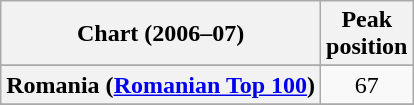<table class="wikitable sortable plainrowheaders" style="text-align:center">
<tr>
<th scope="col">Chart (2006–07)</th>
<th scope="col">Peak<br> position</th>
</tr>
<tr>
</tr>
<tr>
</tr>
<tr>
</tr>
<tr>
</tr>
<tr>
</tr>
<tr>
</tr>
<tr>
</tr>
<tr>
</tr>
<tr>
<th scope="row">Romania (<a href='#'>Romanian Top 100</a>)</th>
<td>67</td>
</tr>
<tr>
</tr>
<tr>
</tr>
</table>
